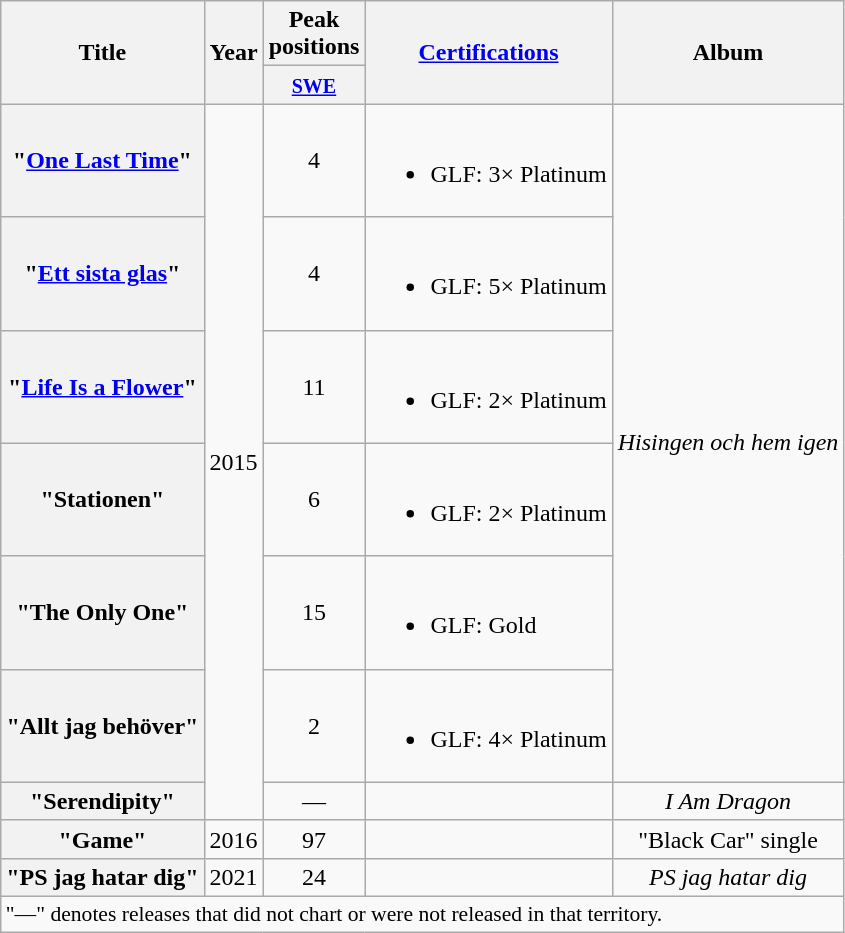<table class="wikitable plainrowheaders">
<tr>
<th scope="col" rowspan="2">Title</th>
<th scope="col" rowspan="2">Year</th>
<th scope="col" colspan="1">Peak positions</th>
<th scope="col" rowspan="2"><a href='#'>Certifications</a></th>
<th scope="col" rowspan="2">Album</th>
</tr>
<tr>
<th scope="col" width="20"><small><a href='#'>SWE</a></small><br></th>
</tr>
<tr>
<th scope="row">"<a href='#'>One Last Time</a>"</th>
<td style="text-align:center;" rowspan="7">2015</td>
<td style="text-align:center;">4</td>
<td><br><ul><li>GLF: 3× Platinum</li></ul></td>
<td style="text-align:center;" rowspan="6"><em>Hisingen och hem igen</em></td>
</tr>
<tr>
<th scope="row">"<a href='#'>Ett sista glas</a>"</th>
<td style="text-align:center;">4</td>
<td><br><ul><li>GLF: 5× Platinum</li></ul></td>
</tr>
<tr>
<th scope="row">"<a href='#'>Life Is a Flower</a>"</th>
<td style="text-align:center;">11</td>
<td><br><ul><li>GLF: 2× Platinum</li></ul></td>
</tr>
<tr>
<th scope="row">"Stationen"</th>
<td style="text-align:center;">6</td>
<td><br><ul><li>GLF: 2× Platinum</li></ul></td>
</tr>
<tr>
<th scope="row">"The Only One"</th>
<td style="text-align:center;">15</td>
<td><br><ul><li>GLF: Gold</li></ul></td>
</tr>
<tr>
<th scope="row">"Allt jag behöver"</th>
<td style="text-align:center;">2</td>
<td><br><ul><li>GLF: 4× Platinum</li></ul></td>
</tr>
<tr>
<th scope="row">"Serendipity"</th>
<td style="text-align:center;">—</td>
<td></td>
<td style="text-align:center;"><em>I Am Dragon</em></td>
</tr>
<tr>
<th scope="row">"Game"</th>
<td style="text-align:center;">2016</td>
<td style="text-align:center;">97</td>
<td></td>
<td style="text-align:center;">"Black Car" single</td>
</tr>
<tr>
<th scope="row">"PS jag hatar dig"</th>
<td style="text-align:center;">2021</td>
<td style="text-align:center;">24</td>
<td></td>
<td style="text-align:center;"><em>PS jag hatar dig</em></td>
</tr>
<tr>
<td colspan="10" style="font-size:90%" style="text-align:center;">"—" denotes releases that did not chart or were not released in that territory.</td>
</tr>
</table>
